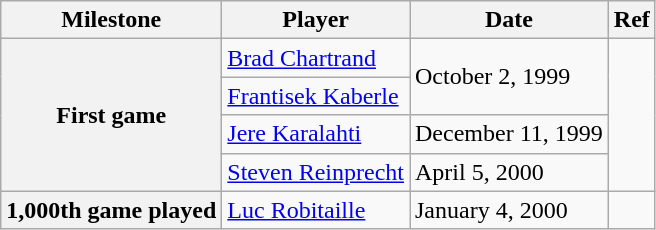<table class="wikitable">
<tr>
<th scope="col">Milestone</th>
<th scope="col">Player</th>
<th scope="col">Date</th>
<th scope="col">Ref</th>
</tr>
<tr>
<th rowspan=4>First game</th>
<td><a href='#'>Brad Chartrand</a></td>
<td rowspan=2>October 2, 1999</td>
<td rowspan=4></td>
</tr>
<tr>
<td><a href='#'>Frantisek Kaberle</a></td>
</tr>
<tr>
<td><a href='#'>Jere Karalahti</a></td>
<td>December 11, 1999</td>
</tr>
<tr>
<td><a href='#'>Steven Reinprecht</a></td>
<td>April 5, 2000</td>
</tr>
<tr>
<th>1,000th game played</th>
<td><a href='#'>Luc Robitaille</a></td>
<td>January 4, 2000</td>
<td></td>
</tr>
</table>
